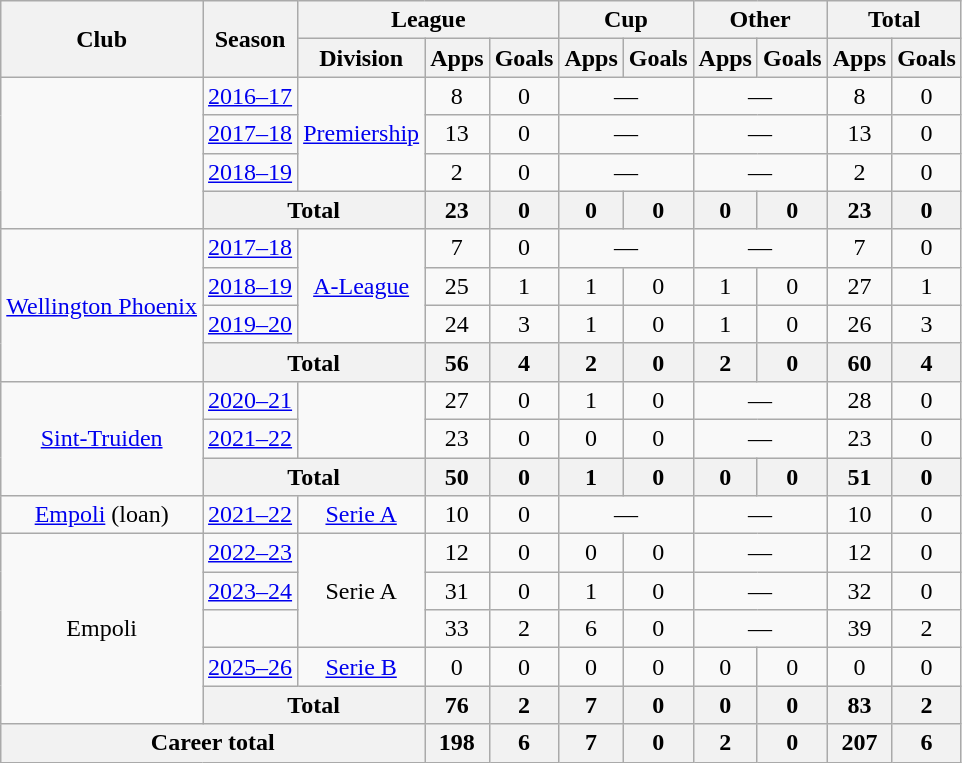<table class="wikitable" style="text-align:center">
<tr>
<th rowspan="2">Club</th>
<th rowspan="2">Season</th>
<th colspan="3">League</th>
<th colspan="2">Cup</th>
<th colspan="2">Other</th>
<th colspan="2">Total</th>
</tr>
<tr>
<th>Division</th>
<th>Apps</th>
<th>Goals</th>
<th>Apps</th>
<th>Goals</th>
<th>Apps</th>
<th>Goals</th>
<th>Apps</th>
<th>Goals</th>
</tr>
<tr>
<td rowspan="4"></td>
<td><a href='#'>2016–17</a></td>
<td rowspan="3"><a href='#'>Premiership</a></td>
<td>8</td>
<td>0</td>
<td colspan="2">—</td>
<td colspan="2">—</td>
<td>8</td>
<td>0</td>
</tr>
<tr>
<td><a href='#'>2017–18</a></td>
<td>13</td>
<td>0</td>
<td colspan="2">—</td>
<td colspan="2">—</td>
<td>13</td>
<td>0</td>
</tr>
<tr>
<td><a href='#'>2018–19</a></td>
<td>2</td>
<td>0</td>
<td colspan="2">—</td>
<td colspan="2">—</td>
<td>2</td>
<td>0</td>
</tr>
<tr>
<th colspan="2">Total</th>
<th>23</th>
<th>0</th>
<th>0</th>
<th>0</th>
<th>0</th>
<th>0</th>
<th>23</th>
<th>0</th>
</tr>
<tr>
<td rowspan="4"><a href='#'>Wellington Phoenix</a></td>
<td><a href='#'>2017–18</a></td>
<td rowspan="3"><a href='#'>A-League</a></td>
<td>7</td>
<td>0</td>
<td colspan="2">—</td>
<td colspan="2">—</td>
<td>7</td>
<td>0</td>
</tr>
<tr>
<td><a href='#'>2018–19</a></td>
<td>25</td>
<td>1</td>
<td>1</td>
<td>0</td>
<td>1</td>
<td>0</td>
<td>27</td>
<td>1</td>
</tr>
<tr>
<td><a href='#'>2019–20</a></td>
<td>24</td>
<td>3</td>
<td>1</td>
<td>0</td>
<td>1</td>
<td>0</td>
<td>26</td>
<td>3</td>
</tr>
<tr>
<th colspan="2">Total</th>
<th>56</th>
<th>4</th>
<th>2</th>
<th>0</th>
<th>2</th>
<th>0</th>
<th>60</th>
<th>4</th>
</tr>
<tr>
<td rowspan="3"><a href='#'>Sint-Truiden</a></td>
<td><a href='#'>2020–21</a></td>
<td rowspan="2"></td>
<td>27</td>
<td>0</td>
<td>1</td>
<td>0</td>
<td colspan="2">—</td>
<td>28</td>
<td>0</td>
</tr>
<tr>
<td><a href='#'>2021–22</a></td>
<td>23</td>
<td>0</td>
<td>0</td>
<td>0</td>
<td colspan="2">—</td>
<td>23</td>
<td>0</td>
</tr>
<tr>
<th colspan="2">Total</th>
<th>50</th>
<th>0</th>
<th>1</th>
<th>0</th>
<th>0</th>
<th>0</th>
<th>51</th>
<th>0</th>
</tr>
<tr>
<td><a href='#'>Empoli</a> (loan)</td>
<td><a href='#'>2021–22</a></td>
<td><a href='#'>Serie A</a></td>
<td>10</td>
<td>0</td>
<td colspan="2">—</td>
<td colspan="2">—</td>
<td>10</td>
<td>0</td>
</tr>
<tr>
<td rowspan="5">Empoli</td>
<td><a href='#'>2022–23</a></td>
<td rowspan=3>Serie A</td>
<td>12</td>
<td>0</td>
<td>0</td>
<td>0</td>
<td colspan="2">—</td>
<td>12</td>
<td>0</td>
</tr>
<tr>
<td><a href='#'>2023–24</a></td>
<td>31</td>
<td>0</td>
<td>1</td>
<td>0</td>
<td colspan="2">—</td>
<td>32</td>
<td>0</td>
</tr>
<tr>
<td></td>
<td>33</td>
<td>2</td>
<td>6</td>
<td>0</td>
<td colspan="2">—</td>
<td>39</td>
<td>2</td>
</tr>
<tr>
<td><a href='#'>2025–26</a></td>
<td><a href='#'>Serie B</a></td>
<td>0</td>
<td>0</td>
<td>0</td>
<td>0</td>
<td>0</td>
<td>0</td>
<td>0</td>
<td>0</td>
</tr>
<tr>
<th colspan="2">Total</th>
<th>76</th>
<th>2</th>
<th>7</th>
<th>0</th>
<th>0</th>
<th>0</th>
<th>83</th>
<th>2</th>
</tr>
<tr>
<th colspan="3">Career total</th>
<th>198</th>
<th>6</th>
<th>7</th>
<th>0</th>
<th>2</th>
<th>0</th>
<th>207</th>
<th>6</th>
</tr>
</table>
